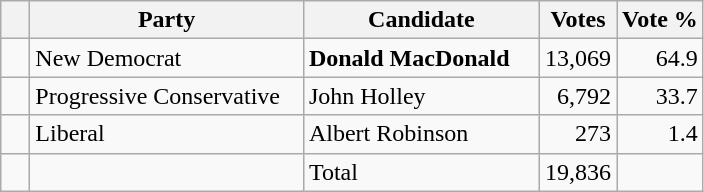<table class="wikitable">
<tr>
<th></th>
<th scope="col" style="width:175px;">Party</th>
<th scope="col" style="width:150px;">Candidate</th>
<th>Votes</th>
<th>Vote %</th>
</tr>
<tr>
<td>   </td>
<td>New Democrat</td>
<td><strong>Donald MacDonald</strong></td>
<td align=right>13,069</td>
<td align=right>64.9</td>
</tr>
<tr |>
<td>   </td>
<td>Progressive Conservative</td>
<td>John Holley</td>
<td align=right>6,792</td>
<td align=right>33.7</td>
</tr>
<tr |>
<td>   </td>
<td>Liberal</td>
<td>Albert Robinson</td>
<td align=right>273</td>
<td align=right>1.4</td>
</tr>
<tr |>
<td></td>
<td></td>
<td>Total</td>
<td align=right>19,836</td>
<td></td>
</tr>
</table>
